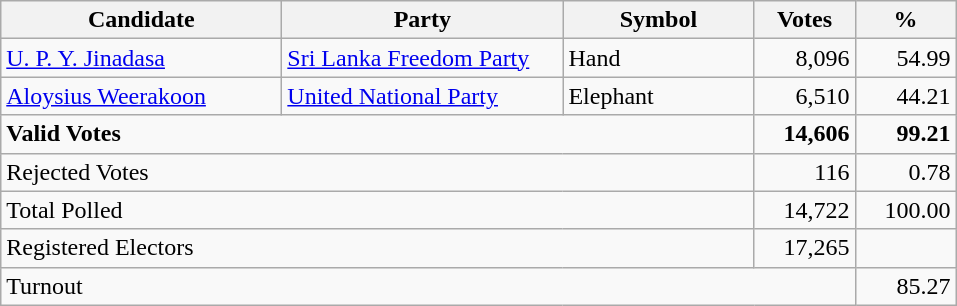<table class="wikitable" border="1" style="text-align:right;">
<tr>
<th align=left width="180">Candidate</th>
<th align=left width="180">Party</th>
<th align=left width="120">Symbol</th>
<th align=left width="60">Votes</th>
<th align=left width="60">%</th>
</tr>
<tr>
<td align=left><a href='#'>U. P. Y. Jinadasa</a></td>
<td align=left><a href='#'>Sri Lanka Freedom Party</a></td>
<td align=left>Hand</td>
<td align=right>8,096</td>
<td align=right>54.99</td>
</tr>
<tr>
<td align=left><a href='#'>Aloysius Weerakoon</a></td>
<td align=left><a href='#'>United National Party</a></td>
<td align=left>Elephant</td>
<td align=right>6,510</td>
<td align=right>44.21</td>
</tr>
<tr>
<td align=left colspan=3><strong>Valid Votes</strong></td>
<td align=right><strong>14,606</strong></td>
<td align=right><strong>99.21</strong></td>
</tr>
<tr>
<td align=left colspan=3>Rejected Votes</td>
<td align=right>116</td>
<td align=right>0.78</td>
</tr>
<tr>
<td align=left colspan=3>Total Polled</td>
<td align=right>14,722</td>
<td align=right>100.00</td>
</tr>
<tr>
<td align=left colspan=3>Registered Electors</td>
<td align=right>17,265</td>
<td></td>
</tr>
<tr>
<td align=left colspan=4>Turnout</td>
<td align=right>85.27</td>
</tr>
</table>
